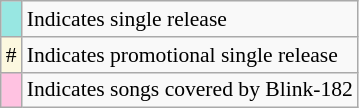<table class="wikitable" style="font-size:90%;">
<tr>
<td style="background:#98e7e2;"></td>
<td>Indicates single release</td>
</tr>
<tr>
<td style="background:#fcf8df;">#</td>
<td>Indicates promotional single release</td>
</tr>
<tr>
<td style="background-color:#ffc2e1"></td>
<td>Indicates songs covered by Blink-182</td>
</tr>
</table>
